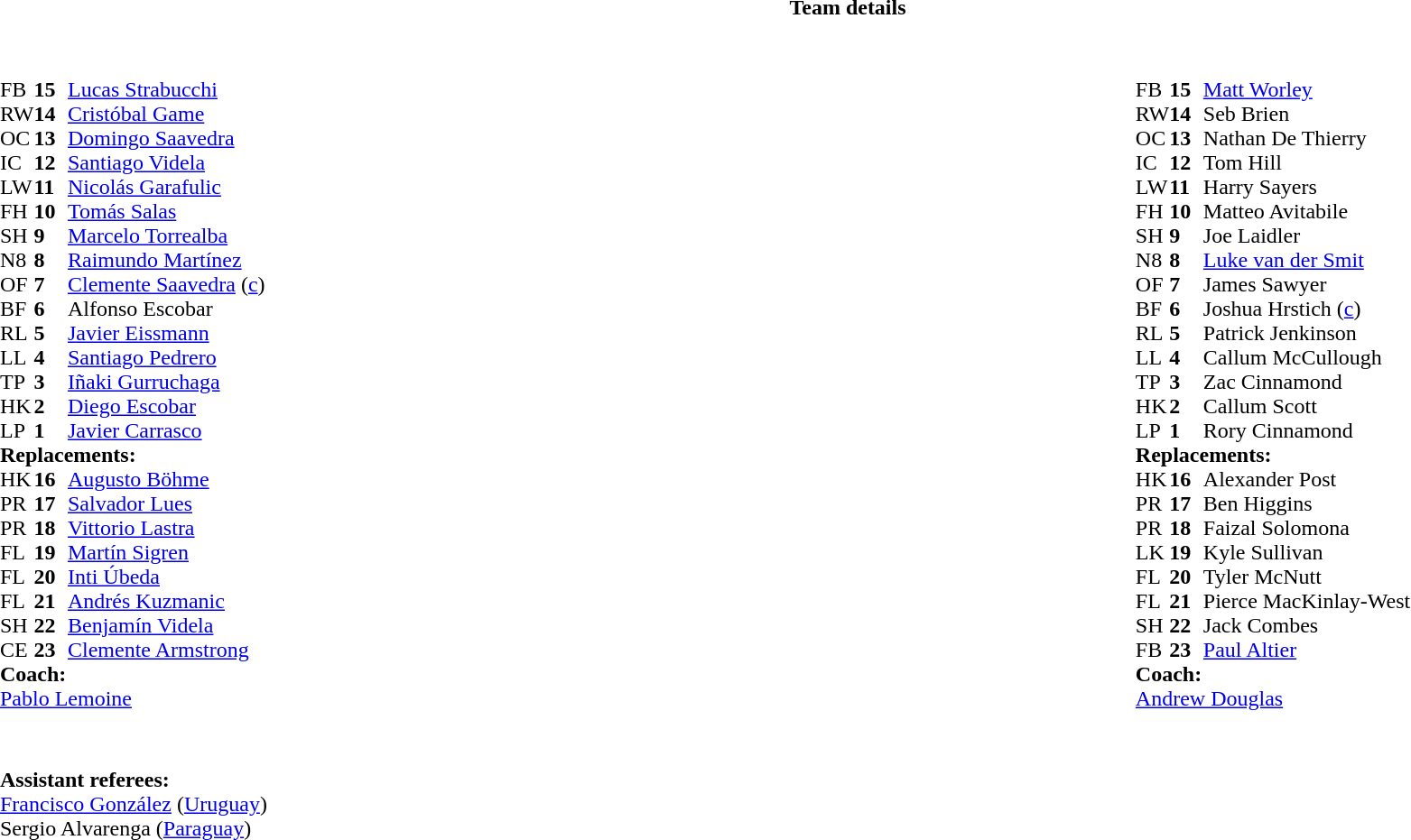<table border="0" style="width:100%;" class="collapsible collapsed">
<tr>
<th>Team details</th>
</tr>
<tr>
<td><br><table style="width:100%">
<tr>
<td style="vertical-align:top;width:50%"><br><table cellspacing="0" cellpadding="0">
<tr>
<th width="25"></th>
<th width="25"></th>
</tr>
<tr>
<td>FB</td>
<td><strong>15</strong></td>
<td><a href='#'>Lucas Strabucchi</a></td>
</tr>
<tr>
<td>RW</td>
<td><strong>14</strong></td>
<td><a href='#'>Cristóbal Game</a></td>
</tr>
<tr>
<td>OC</td>
<td><strong>13</strong></td>
<td><a href='#'>Domingo Saavedra</a></td>
</tr>
<tr>
<td>IC</td>
<td><strong>12</strong></td>
<td><a href='#'>Santiago Videla</a></td>
</tr>
<tr>
<td>LW</td>
<td><strong>11</strong></td>
<td><a href='#'>Nicolás Garafulic</a></td>
<td></td>
<td></td>
</tr>
<tr>
<td>FH</td>
<td><strong>10</strong></td>
<td><a href='#'>Tomás Salas</a></td>
</tr>
<tr>
<td>SH</td>
<td><strong>9</strong></td>
<td><a href='#'>Marcelo Torrealba</a></td>
<td></td>
<td></td>
</tr>
<tr>
<td>N8</td>
<td><strong>8</strong></td>
<td><a href='#'>Raimundo Martínez</a></td>
<td></td>
<td></td>
</tr>
<tr>
<td>OF</td>
<td><strong>7</strong></td>
<td><a href='#'>Clemente Saavedra</a> (<a href='#'>c</a>)</td>
</tr>
<tr>
<td>BF</td>
<td><strong>6</strong></td>
<td>Alfonso Escobar</td>
<td></td>
<td></td>
</tr>
<tr>
<td>RL</td>
<td><strong>5</strong></td>
<td><a href='#'>Javier Eissmann</a></td>
<td></td>
<td></td>
</tr>
<tr>
<td>LL</td>
<td><strong>4</strong></td>
<td><a href='#'>Santiago Pedrero</a></td>
</tr>
<tr>
<td>TP</td>
<td><strong>3</strong></td>
<td><a href='#'>Iñaki Gurruchaga</a></td>
<td></td>
<td></td>
</tr>
<tr>
<td>HK</td>
<td><strong>2</strong></td>
<td><a href='#'>Diego Escobar</a></td>
<td></td>
<td></td>
</tr>
<tr>
<td>LP</td>
<td><strong>1</strong></td>
<td><a href='#'>Javier Carrasco</a></td>
<td></td>
<td></td>
</tr>
<tr>
<td colspan=3><strong>Replacements:</strong></td>
</tr>
<tr>
<td>HK</td>
<td><strong>16</strong></td>
<td><a href='#'>Augusto Böhme</a></td>
<td></td>
<td></td>
</tr>
<tr>
<td>PR</td>
<td><strong>17</strong></td>
<td><a href='#'>Salvador Lues</a></td>
<td></td>
<td></td>
</tr>
<tr>
<td>PR</td>
<td><strong>18</strong></td>
<td><a href='#'>Vittorio Lastra</a></td>
<td></td>
<td></td>
</tr>
<tr>
<td>FL</td>
<td><strong>19</strong></td>
<td><a href='#'>Martín Sigren</a></td>
<td></td>
<td></td>
</tr>
<tr>
<td>FL</td>
<td><strong>20</strong></td>
<td><a href='#'>Inti Úbeda</a></td>
<td></td>
<td></td>
</tr>
<tr>
<td>FL</td>
<td><strong>21</strong></td>
<td><a href='#'>Andrés Kuzmanic</a></td>
<td></td>
<td></td>
</tr>
<tr>
<td>SH</td>
<td><strong>22</strong></td>
<td><a href='#'>Benjamín Videla</a></td>
<td></td>
<td></td>
</tr>
<tr>
<td>CE</td>
<td><strong>23</strong></td>
<td><a href='#'>Clemente Armstrong</a></td>
<td></td>
<td></td>
</tr>
<tr>
<td colspan=3><strong>Coach:</strong></td>
</tr>
<tr>
<td colspan="4"> <a href='#'>Pablo Lemoine</a></td>
</tr>
</table>
</td>
<td style="vertical-align:top;width:50%"><br><table cellspacing="0" cellpadding="0" align="center">
<tr>
<th width="25"></th>
<th width="25"></th>
</tr>
<tr>
<td>FB</td>
<td><strong>15</strong></td>
<td><a href='#'>Matt Worley</a></td>
</tr>
<tr>
<td>RW</td>
<td><strong>14</strong></td>
<td>Seb Brien</td>
</tr>
<tr>
<td>OC</td>
<td><strong>13</strong></td>
<td>Nathan De Thierry</td>
</tr>
<tr>
<td>IC</td>
<td><strong>12</strong></td>
<td>Tom Hill</td>
</tr>
<tr>
<td>LW</td>
<td><strong>11</strong></td>
<td>Harry Sayers</td>
</tr>
<tr>
<td>FH</td>
<td><strong>10</strong></td>
<td>Matteo Avitabile</td>
<td></td>
<td></td>
</tr>
<tr>
<td>SH</td>
<td><strong>9</strong></td>
<td>Joe Laidler</td>
<td></td>
<td></td>
</tr>
<tr>
<td>N8</td>
<td><strong>8</strong></td>
<td><a href='#'>Luke van der Smit</a></td>
<td></td>
<td></td>
</tr>
<tr>
<td>OF</td>
<td><strong>7</strong></td>
<td>James Sawyer</td>
<td></td>
<td></td>
</tr>
<tr>
<td>BF</td>
<td><strong>6</strong></td>
<td>Joshua Hrstich (<a href='#'>c</a>)</td>
</tr>
<tr>
<td>RL</td>
<td><strong>5</strong></td>
<td>Patrick Jenkinson</td>
<td></td>
<td></td>
</tr>
<tr>
<td>LL</td>
<td><strong>4</strong></td>
<td>Callum McCullough</td>
</tr>
<tr>
<td>TP</td>
<td><strong>3</strong></td>
<td>Zac Cinnamond</td>
<td></td>
<td></td>
</tr>
<tr>
<td>HK</td>
<td><strong>2</strong></td>
<td>Callum Scott</td>
<td></td>
<td></td>
</tr>
<tr>
<td>LP</td>
<td><strong>1</strong></td>
<td>Rory Cinnamond</td>
<td></td>
<td></td>
</tr>
<tr>
<td colspan="3"><strong>Replacements:</strong></td>
</tr>
<tr>
<td>HK</td>
<td><strong>16</strong></td>
<td>Alexander Post</td>
<td></td>
<td></td>
</tr>
<tr>
<td>PR</td>
<td><strong>17</strong></td>
<td>Ben Higgins</td>
<td></td>
<td></td>
</tr>
<tr>
<td>PR</td>
<td><strong>18</strong></td>
<td>Faizal Solomona</td>
<td></td>
<td></td>
</tr>
<tr>
<td>LK</td>
<td><strong>19</strong></td>
<td>Kyle Sullivan</td>
<td></td>
<td></td>
</tr>
<tr>
<td>FL</td>
<td><strong>20</strong></td>
<td>Tyler McNutt</td>
<td></td>
<td></td>
</tr>
<tr>
<td>FL</td>
<td><strong>21</strong></td>
<td>Pierce MacKinlay-West</td>
<td></td>
<td></td>
</tr>
<tr>
<td>SH</td>
<td><strong>22</strong></td>
<td>Jack Combes</td>
<td></td>
<td></td>
</tr>
<tr>
<td>FB</td>
<td><strong>23</strong></td>
<td><a href='#'>Paul Altier</a></td>
<td></td>
<td></td>
</tr>
<tr>
<td colspan=3><strong>Coach:</strong></td>
</tr>
<tr>
<td colspan="4"> <a href='#'>Andrew Douglas</a></td>
</tr>
</table>
</td>
</tr>
</table>
<table width=100% style="font-size: 100%">
<tr>
<td><br>
<br><strong>Assistant referees:</strong>
<br><a href='#'>Francisco González</a> (<a href='#'>Uruguay</a>)
<br>Sergio Alvarenga (<a href='#'>Paraguay</a>)</td>
</tr>
</table>
</td>
</tr>
</table>
